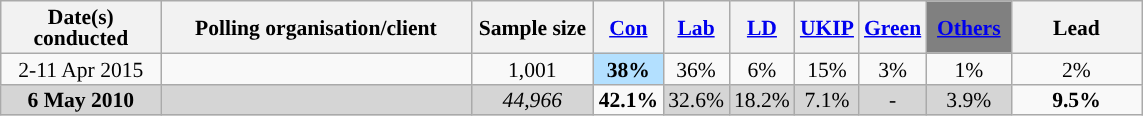<table class="wikitable sortable" style="text-align:center;font-size:90%;line-height:14px">
<tr>
<th ! style="width:100px;">Date(s)<br>conducted</th>
<th style="width:200px;">Polling organisation/client</th>
<th class="unsortable" style="width:75px;">Sample size</th>
<th class="unsortable" style="background:"><a href='#'><span>Con</span></a></th>
<th class="unsortable" style="background:"><a href='#'><span>Lab</span></a></th>
<th class="unsortable" style="background:"><a href='#'><span>LD</span></a></th>
<th class="unsortable" style="background:"><a href='#'><span>UKIP</span></a></th>
<th class="unsortable" style="background:"><a href='#'><span>Green</span></a></th>
<th class="unsortable" style="background:gray; width:50px;"><a href='#'><span>Others</span></a></th>
<th class="unsortable" style="width:80px;">Lead</th>
</tr>
<tr>
<td>2-11 Apr 2015</td>
<td> </td>
<td>1,001</td>
<td style="background:#B3E0FF"><strong>38%</strong></td>
<td>36%</td>
<td>6%</td>
<td>15%</td>
<td>3%</td>
<td>1%</td>
<td style="background:">2%</td>
</tr>
<tr>
<td style="background:#D5D5D5"><strong>6 May 2010</strong></td>
<td style="background:#D5D5D5"></td>
<td style="background:#D5D5D5"><em>44,966</em></td>
<td style="background:"><strong>42.1%</strong></td>
<td style="background:#D5D5D5">32.6%</td>
<td style="background:#D5D5D5">18.2%</td>
<td style="background:#D5D5D5">7.1%</td>
<td style="background:#D5D5D5">-</td>
<td style="background:#D5D5D5">3.9%</td>
<td style="background:"><strong>9.5% </strong></td>
</tr>
</table>
